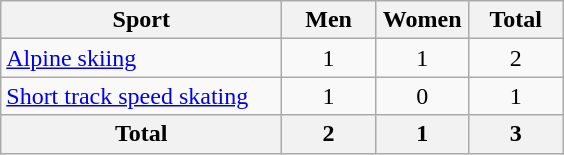<table class="wikitable sortable" style="text-align:center;">
<tr>
<th width=180>Sport</th>
<th width=55>Men</th>
<th width=55>Women</th>
<th width=55>Total</th>
</tr>
<tr>
<td align=left><a href='#'>Alpine skiing</a></td>
<td>1</td>
<td>1</td>
<td>2</td>
</tr>
<tr>
<td align=left><a href='#'>Short track speed skating</a></td>
<td>1</td>
<td>0</td>
<td>1</td>
</tr>
<tr>
<th>Total</th>
<th>2</th>
<th>1</th>
<th>3</th>
</tr>
</table>
